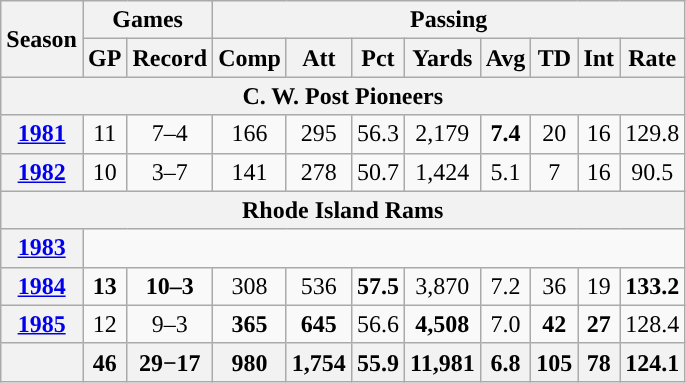<table class="wikitable" style="text-align:center;">
<tr>
<th rowspan="2">Season</th>
<th colspan="2">Games</th>
<th colspan="8">Passing</th>
</tr>
<tr>
<th>GP</th>
<th>Record</th>
<th>Comp</th>
<th>Att</th>
<th>Pct</th>
<th>Yards</th>
<th>Avg</th>
<th>TD</th>
<th>Int</th>
<th>Rate</th>
</tr>
<tr>
<th colspan="16">C. W. Post Pioneers</th>
</tr>
<tr>
<th><a href='#'>1981</a></th>
<td>11</td>
<td>7–4</td>
<td>166</td>
<td>295</td>
<td>56.3</td>
<td>2,179</td>
<td><strong>7.4</strong></td>
<td>20</td>
<td>16</td>
<td>129.8</td>
</tr>
<tr>
<th><a href='#'>1982</a></th>
<td>10</td>
<td>3–7</td>
<td>141</td>
<td>278</td>
<td>50.7</td>
<td>1,424</td>
<td>5.1</td>
<td>7</td>
<td>16</td>
<td>90.5</td>
</tr>
<tr>
<th colspan="16">Rhode Island Rams</th>
</tr>
<tr>
<th><a href='#'>1983</a></th>
<td colspan="11"></td>
</tr>
<tr>
<th><a href='#'>1984</a></th>
<td><strong>13</strong></td>
<td><strong>10–3</strong></td>
<td>308</td>
<td>536</td>
<td><strong>57.5</strong></td>
<td>3,870</td>
<td>7.2</td>
<td>36</td>
<td>19</td>
<td><strong>133.2</strong></td>
</tr>
<tr>
<th><a href='#'>1985</a></th>
<td>12</td>
<td>9–3</td>
<td><strong>365</strong></td>
<td><strong>645</strong></td>
<td>56.6</td>
<td><strong>4,508</strong></td>
<td>7.0</td>
<td><strong>42</strong></td>
<td><strong>27</strong></td>
<td>128.4</td>
</tr>
<tr>
<th></th>
<th>46</th>
<th>29−17</th>
<th>980</th>
<th>1,754</th>
<th>55.9</th>
<th>11,981</th>
<th>6.8</th>
<th>105</th>
<th>78</th>
<th>124.1</th>
</tr>
</table>
